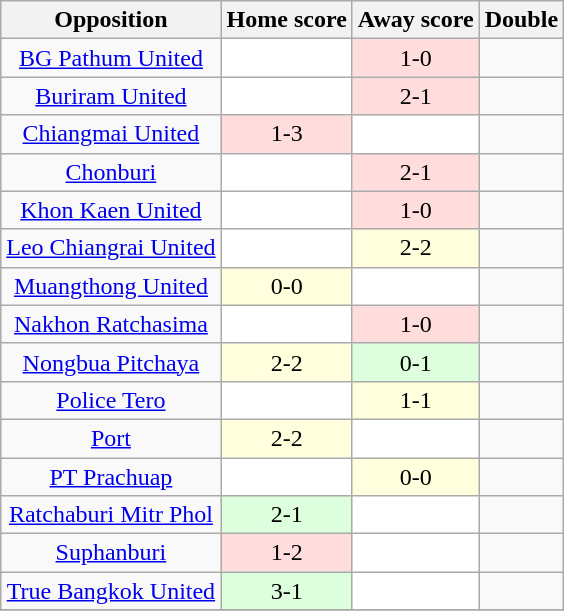<table class="wikitable" style="text-align: center;">
<tr>
<th>Opposition</th>
<th>Home score</th>
<th>Away score</th>
<th>Double</th>
</tr>
<tr>
<td><a href='#'>BG Pathum United</a></td>
<td style="background:#fff;"></td>
<td style="background:#fdd;">1-0</td>
<td></td>
</tr>
<tr>
<td><a href='#'>Buriram United</a></td>
<td style="background:#fff;"></td>
<td style="background:#fdd;">2-1</td>
<td></td>
</tr>
<tr>
<td><a href='#'>Chiangmai United</a></td>
<td style="background:#fdd;">1-3</td>
<td style="background:#fff;"></td>
<td></td>
</tr>
<tr>
<td><a href='#'>Chonburi</a></td>
<td style="background:#fff;"></td>
<td style="background:#fdd;">2-1</td>
<td></td>
</tr>
<tr>
<td><a href='#'>Khon Kaen United</a></td>
<td style="background:#fff;"></td>
<td style="background:#fdd;">1-0</td>
<td></td>
</tr>
<tr>
<td><a href='#'>Leo Chiangrai United</a></td>
<td style="background:#fff;"></td>
<td style="background:#ffd;">2-2</td>
<td></td>
</tr>
<tr>
<td><a href='#'>Muangthong United</a></td>
<td style="background:#ffd;">0-0</td>
<td style="background:#fff;"></td>
<td></td>
</tr>
<tr>
<td><a href='#'>Nakhon Ratchasima</a></td>
<td style="background:#fff;"></td>
<td style="background:#fdd;">1-0</td>
<td></td>
</tr>
<tr>
<td><a href='#'>Nongbua Pitchaya</a></td>
<td style="background:#ffd;">2-2</td>
<td style="background:#dfd;">0-1</td>
<td></td>
</tr>
<tr>
<td><a href='#'>Police Tero</a></td>
<td style="background:#fff;"></td>
<td style="background:#ffd;">1-1</td>
<td></td>
</tr>
<tr>
<td><a href='#'>Port</a></td>
<td style="background:#ffd;">2-2</td>
<td style="background:#fff;"></td>
<td></td>
</tr>
<tr>
<td><a href='#'>PT Prachuap</a></td>
<td style="background:#fff;"></td>
<td style="background:#ffd;">0-0</td>
<td></td>
</tr>
<tr>
<td><a href='#'>Ratchaburi Mitr Phol</a></td>
<td style="background:#dfd;">2-1</td>
<td style="background:#fff;"></td>
<td></td>
</tr>
<tr>
<td><a href='#'>Suphanburi</a></td>
<td style="background:#fdd;">1-2</td>
<td style="background:#fff;"></td>
<td></td>
</tr>
<tr>
<td><a href='#'>True Bangkok United</a></td>
<td style="background:#dfd;">3-1</td>
<td style="background:#fff;"></td>
<td></td>
</tr>
<tr>
</tr>
</table>
